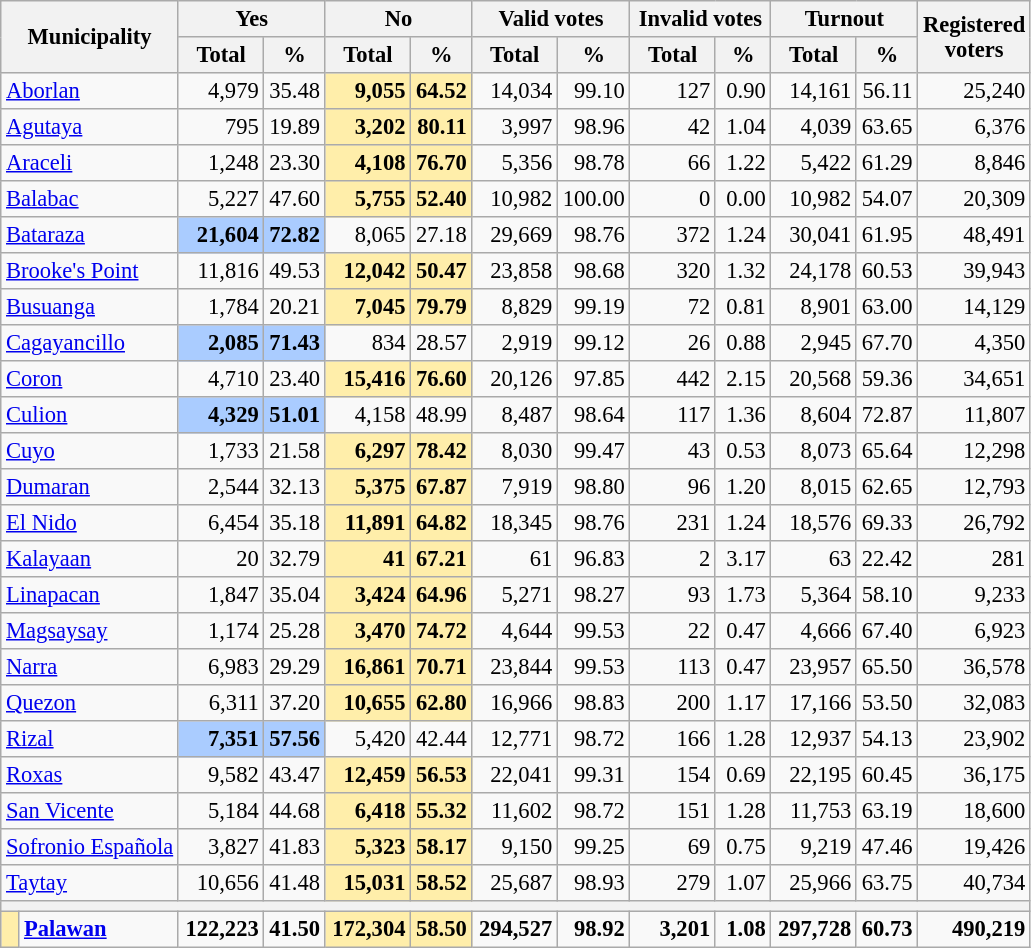<table class="wikitable sortable" style="text-align:right; font-size:94%">
<tr>
<th colspan="2" rowspan="2">Municipality</th>
<th colspan="2">Yes</th>
<th colspan="2">No</th>
<th colspan="2">Valid votes</th>
<th colspan="2">Invalid votes</th>
<th colspan="2">Turnout</th>
<th width="50px" rowspan="2">Registered voters</th>
</tr>
<tr>
<th width="50px">Total</th>
<th width="30px">%</th>
<th width="50px">Total</th>
<th width="30px">%</th>
<th width="50px">Total</th>
<th width="30px">%</th>
<th width="50px">Total</th>
<th width="30px">%</th>
<th width="50px">Total</th>
<th width="30px">%</th>
</tr>
<tr>
<td colspan="2" align="left"><a href='#'>Aborlan</a></td>
<td>4,979</td>
<td>35.48</td>
<td bgcolor="#fea"><strong>9,055</strong></td>
<td bgcolor="#fea"><strong>64.52</strong></td>
<td>14,034</td>
<td>99.10</td>
<td>127</td>
<td>0.90</td>
<td>14,161</td>
<td>56.11</td>
<td>25,240</td>
</tr>
<tr>
<td colspan="2" align="left"><a href='#'>Agutaya</a></td>
<td>795</td>
<td>19.89</td>
<td bgcolor="#fea"><strong>3,202</strong></td>
<td bgcolor="#fea"><strong>80.11</strong></td>
<td>3,997</td>
<td>98.96</td>
<td>42</td>
<td>1.04</td>
<td>4,039</td>
<td>63.65</td>
<td>6,376</td>
</tr>
<tr>
<td colspan="2" align="left"><a href='#'>Araceli</a></td>
<td>1,248</td>
<td>23.30</td>
<td bgcolor="#fea"><strong>4,108</strong></td>
<td bgcolor="#fea"><strong>76.70</strong></td>
<td>5,356</td>
<td>98.78</td>
<td>66</td>
<td>1.22</td>
<td>5,422</td>
<td>61.29</td>
<td>8,846</td>
</tr>
<tr>
<td colspan="2" align="left"><a href='#'>Balabac</a></td>
<td>5,227</td>
<td>47.60</td>
<td bgcolor="#fea"><strong>5,755</strong></td>
<td bgcolor="#fea"><strong>52.40</strong></td>
<td>10,982</td>
<td>100.00</td>
<td>0</td>
<td>0.00</td>
<td>10,982</td>
<td>54.07</td>
<td>20,309</td>
</tr>
<tr>
<td colspan="2" align="left"><a href='#'>Bataraza</a></td>
<td bgcolor="#acf"><strong>21,604</strong></td>
<td bgcolor="#acf"><strong>72.82</strong></td>
<td>8,065</td>
<td>27.18</td>
<td>29,669</td>
<td>98.76</td>
<td>372</td>
<td>1.24</td>
<td>30,041</td>
<td>61.95</td>
<td>48,491</td>
</tr>
<tr>
<td colspan="2" align="left"><a href='#'>Brooke's Point</a></td>
<td>11,816</td>
<td>49.53</td>
<td bgcolor="#fea"><strong>12,042</strong></td>
<td bgcolor="#fea"><strong>50.47</strong></td>
<td>23,858</td>
<td>98.68</td>
<td>320</td>
<td>1.32</td>
<td>24,178</td>
<td>60.53</td>
<td>39,943</td>
</tr>
<tr>
<td colspan="2" align="left"><a href='#'>Busuanga</a></td>
<td>1,784</td>
<td>20.21</td>
<td bgcolor="#fea"><strong>7,045</strong></td>
<td bgcolor="#fea"><strong>79.79</strong></td>
<td>8,829</td>
<td>99.19</td>
<td>72</td>
<td>0.81</td>
<td>8,901</td>
<td>63.00</td>
<td>14,129</td>
</tr>
<tr>
<td colspan="2" align="left"><a href='#'>Cagayancillo</a></td>
<td bgcolor="#acf"><strong>2,085</strong></td>
<td bgcolor="#acf"><strong>71.43</strong></td>
<td>834</td>
<td>28.57</td>
<td>2,919</td>
<td>99.12</td>
<td>26</td>
<td>0.88</td>
<td>2,945</td>
<td>67.70</td>
<td>4,350</td>
</tr>
<tr>
<td colspan="2" align="left"><a href='#'>Coron</a></td>
<td>4,710</td>
<td>23.40</td>
<td bgcolor="#fea"><strong>15,416</strong></td>
<td bgcolor="#fea"><strong>76.60</strong></td>
<td>20,126</td>
<td>97.85</td>
<td>442</td>
<td>2.15</td>
<td>20,568</td>
<td>59.36</td>
<td>34,651</td>
</tr>
<tr>
<td colspan="2" align="left"><a href='#'>Culion</a></td>
<td bgcolor="#acf"><strong>4,329</strong></td>
<td bgcolor="#acf"><strong>51.01</strong></td>
<td>4,158</td>
<td>48.99</td>
<td>8,487</td>
<td>98.64</td>
<td>117</td>
<td>1.36</td>
<td>8,604</td>
<td>72.87</td>
<td>11,807</td>
</tr>
<tr>
<td colspan="2" align="left"><a href='#'>Cuyo</a></td>
<td>1,733</td>
<td>21.58</td>
<td bgcolor="#fea"><strong>6,297</strong></td>
<td bgcolor="#fea"><strong>78.42</strong></td>
<td>8,030</td>
<td>99.47</td>
<td>43</td>
<td>0.53</td>
<td>8,073</td>
<td>65.64</td>
<td>12,298</td>
</tr>
<tr>
<td colspan="2" align="left"><a href='#'>Dumaran</a></td>
<td>2,544</td>
<td>32.13</td>
<td bgcolor="#fea"><strong>5,375</strong></td>
<td bgcolor="#fea"><strong>67.87</strong></td>
<td>7,919</td>
<td>98.80</td>
<td>96</td>
<td>1.20</td>
<td>8,015</td>
<td>62.65</td>
<td>12,793</td>
</tr>
<tr>
<td colspan="2" align="left"><a href='#'>El Nido</a></td>
<td>6,454</td>
<td>35.18</td>
<td bgcolor="#fea"><strong>11,891</strong></td>
<td bgcolor="#fea"><strong>64.82</strong></td>
<td>18,345</td>
<td>98.76</td>
<td>231</td>
<td>1.24</td>
<td>18,576</td>
<td>69.33</td>
<td>26,792</td>
</tr>
<tr>
<td colspan="2" align="left"><a href='#'>Kalayaan</a></td>
<td>20</td>
<td>32.79</td>
<td bgcolor="#fea"><strong>41</strong></td>
<td bgcolor="#fea"><strong>67.21</strong></td>
<td>61</td>
<td>96.83</td>
<td>2</td>
<td>3.17</td>
<td>63</td>
<td>22.42</td>
<td>281</td>
</tr>
<tr>
<td colspan="2" align="left"><a href='#'>Linapacan</a></td>
<td>1,847</td>
<td>35.04</td>
<td bgcolor="#fea"><strong>3,424</strong></td>
<td bgcolor="#fea"><strong>64.96</strong></td>
<td>5,271</td>
<td>98.27</td>
<td>93</td>
<td>1.73</td>
<td>5,364</td>
<td>58.10</td>
<td>9,233</td>
</tr>
<tr>
<td colspan="2" align="left"><a href='#'>Magsaysay</a></td>
<td>1,174</td>
<td>25.28</td>
<td bgcolor="#fea"><strong>3,470</strong></td>
<td bgcolor="#fea"><strong>74.72</strong></td>
<td>4,644</td>
<td>99.53</td>
<td>22</td>
<td>0.47</td>
<td>4,666</td>
<td>67.40</td>
<td>6,923</td>
</tr>
<tr>
<td colspan="2" align="left"><a href='#'>Narra</a></td>
<td>6,983</td>
<td>29.29</td>
<td bgcolor="#fea"><strong>16,861</strong></td>
<td bgcolor="#fea"><strong>70.71</strong></td>
<td>23,844</td>
<td>99.53</td>
<td>113</td>
<td>0.47</td>
<td>23,957</td>
<td>65.50</td>
<td>36,578</td>
</tr>
<tr>
<td colspan="2" align="left"><a href='#'>Quezon</a></td>
<td>6,311</td>
<td>37.20</td>
<td bgcolor="#fea"><strong>10,655</strong></td>
<td bgcolor="#fea"><strong>62.80</strong></td>
<td>16,966</td>
<td>98.83</td>
<td>200</td>
<td>1.17</td>
<td>17,166</td>
<td>53.50</td>
<td>32,083</td>
</tr>
<tr>
<td colspan="2" align="left"><a href='#'>Rizal</a></td>
<td bgcolor="#acf"><strong>7,351</strong></td>
<td bgcolor="#acf"><strong>57.56</strong></td>
<td>5,420</td>
<td>42.44</td>
<td>12,771</td>
<td>98.72</td>
<td>166</td>
<td>1.28</td>
<td>12,937</td>
<td>54.13</td>
<td>23,902</td>
</tr>
<tr>
<td colspan="2" align="left"><a href='#'>Roxas</a></td>
<td>9,582</td>
<td>43.47</td>
<td bgcolor="#fea"><strong>12,459</strong></td>
<td bgcolor="#fea"><strong>56.53</strong></td>
<td>22,041</td>
<td>99.31</td>
<td>154</td>
<td>0.69</td>
<td>22,195</td>
<td>60.45</td>
<td>36,175</td>
</tr>
<tr>
<td colspan="2" align="left"><a href='#'>San Vicente</a></td>
<td>5,184</td>
<td>44.68</td>
<td bgcolor="#fea"><strong>6,418</strong></td>
<td bgcolor="#fea"><strong>55.32</strong></td>
<td>11,602</td>
<td>98.72</td>
<td>151</td>
<td>1.28</td>
<td>11,753</td>
<td>63.19</td>
<td>18,600</td>
</tr>
<tr>
<td colspan="2" align="left"><a href='#'>Sofronio Española</a></td>
<td>3,827</td>
<td>41.83</td>
<td bgcolor="#fea"><strong>5,323</strong></td>
<td bgcolor="#fea"><strong>58.17</strong></td>
<td>9,150</td>
<td>99.25</td>
<td>69</td>
<td>0.75</td>
<td>9,219</td>
<td>47.46</td>
<td>19,426</td>
</tr>
<tr>
<td colspan="2" align="left"><a href='#'>Taytay</a></td>
<td>10,656</td>
<td>41.48</td>
<td bgcolor="#fea"><strong>15,031</strong></td>
<td bgcolor="#fea"><strong>58.52</strong></td>
<td>25,687</td>
<td>98.93</td>
<td>279</td>
<td>1.07</td>
<td>25,966</td>
<td>63.75</td>
<td>40,734</td>
</tr>
<tr class="sortbottom">
<th colspan="13"></th>
</tr>
<tr class="sortbottom" style="font-weight:bold;">
<td bgcolor="#fea"></td>
<td align="left"><a href='#'>Palawan</a></td>
<td>122,223</td>
<td>41.50</td>
<td bgcolor="#fea">172,304</td>
<td bgcolor="#fea">58.50</td>
<td>294,527</td>
<td>98.92</td>
<td>3,201</td>
<td>1.08</td>
<td>297,728</td>
<td>60.73</td>
<td>490,219</td>
</tr>
</table>
